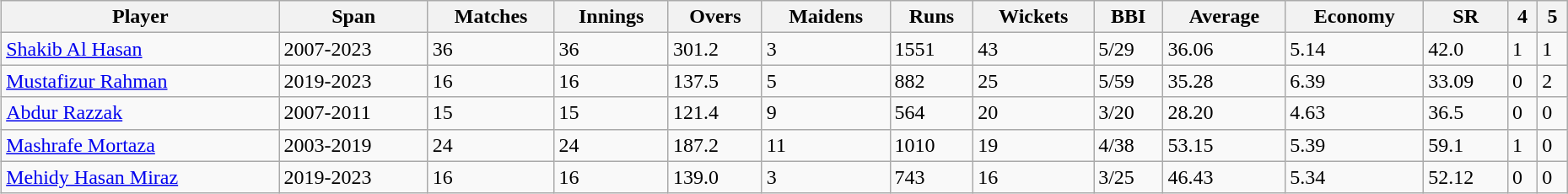<table class="wikitable sortable " style="width:98%; margin-left:auto; margin-right:0px">
<tr>
<th>Player</th>
<th>Span</th>
<th>Matches</th>
<th>Innings</th>
<th>Overs</th>
<th>Maidens</th>
<th>Runs</th>
<th>Wickets</th>
<th>BBI</th>
<th>Average</th>
<th>Economy</th>
<th>SR</th>
<th>4</th>
<th>5</th>
</tr>
<tr>
<td><a href='#'>Shakib Al Hasan</a></td>
<td>2007-2023</td>
<td>36</td>
<td>36</td>
<td>301.2</td>
<td>3</td>
<td>1551</td>
<td>43</td>
<td>5/29</td>
<td>36.06</td>
<td>5.14</td>
<td>42.0</td>
<td>1</td>
<td>1</td>
</tr>
<tr>
<td><a href='#'>Mustafizur Rahman</a></td>
<td>2019-2023</td>
<td>16</td>
<td>16</td>
<td>137.5</td>
<td>5</td>
<td>882</td>
<td>25</td>
<td>5/59</td>
<td>35.28</td>
<td>6.39</td>
<td>33.09</td>
<td>0</td>
<td>2</td>
</tr>
<tr>
<td><a href='#'>Abdur Razzak</a></td>
<td>2007-2011</td>
<td>15</td>
<td>15</td>
<td>121.4</td>
<td>9</td>
<td>564</td>
<td>20</td>
<td>3/20</td>
<td>28.20</td>
<td>4.63</td>
<td>36.5</td>
<td>0</td>
<td>0</td>
</tr>
<tr>
<td><a href='#'>Mashrafe Mortaza</a></td>
<td>2003-2019</td>
<td>24</td>
<td>24</td>
<td>187.2</td>
<td>11</td>
<td>1010</td>
<td>19</td>
<td>4/38</td>
<td>53.15</td>
<td>5.39</td>
<td>59.1</td>
<td>1</td>
<td>0</td>
</tr>
<tr>
<td><a href='#'>Mehidy Hasan Miraz</a></td>
<td>2019-2023</td>
<td>16</td>
<td>16</td>
<td>139.0</td>
<td>3</td>
<td>743</td>
<td>16</td>
<td>3/25</td>
<td>46.43</td>
<td>5.34</td>
<td>52.12</td>
<td>0</td>
<td>0</td>
</tr>
</table>
